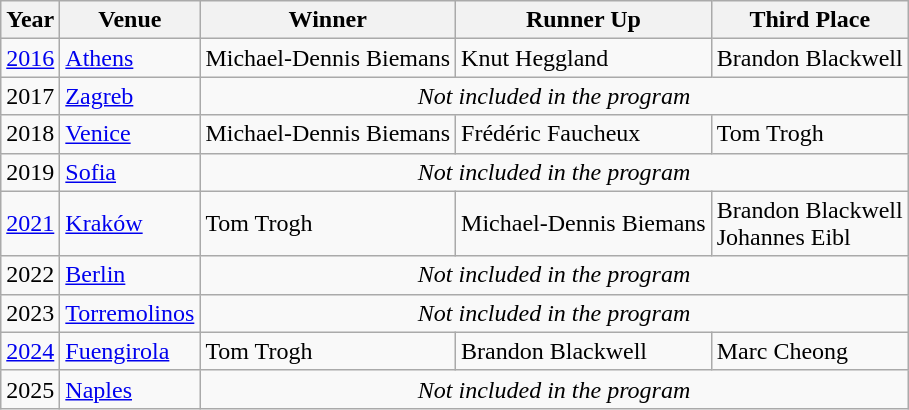<table class="wikitable" border="1">
<tr>
<th>Year</th>
<th>Venue</th>
<th>Winner</th>
<th>Runner Up</th>
<th>Third Place</th>
</tr>
<tr>
<td><a href='#'>2016</a></td>
<td> <a href='#'>Athens</a></td>
<td> Michael-Dennis Biemans</td>
<td> Knut Heggland</td>
<td> Brandon Blackwell</td>
</tr>
<tr>
<td>2017</td>
<td> <a href='#'>Zagreb</a></td>
<td colspan=3 align=center><em>Not included in the program</em></td>
</tr>
<tr>
<td>2018</td>
<td> <a href='#'>Venice</a></td>
<td> Michael-Dennis Biemans</td>
<td> Frédéric Faucheux</td>
<td> Tom Trogh</td>
</tr>
<tr>
<td>2019</td>
<td> <a href='#'>Sofia</a></td>
<td colspan=3 align=center><em>Not included in the program</em></td>
</tr>
<tr>
<td><a href='#'>2021</a></td>
<td> <a href='#'>Kraków</a></td>
<td> Tom Trogh</td>
<td> Michael-Dennis Biemans</td>
<td> Brandon Blackwell <br>  Johannes Eibl</td>
</tr>
<tr>
<td>2022</td>
<td> <a href='#'>Berlin</a></td>
<td colspan=3 align=center><em>Not included in the program</em></td>
</tr>
<tr>
<td>2023</td>
<td> <a href='#'>Torremolinos</a></td>
<td colspan=3 align=center><em>Not included in the program</em></td>
</tr>
<tr>
<td><a href='#'>2024</a></td>
<td> <a href='#'>Fuengirola</a></td>
<td> Tom Trogh</td>
<td> Brandon Blackwell</td>
<td> Marc Cheong</td>
</tr>
<tr>
<td>2025</td>
<td> <a href='#'>Naples</a></td>
<td colspan=3 align=center><em>Not included in the program</em></td>
</tr>
</table>
